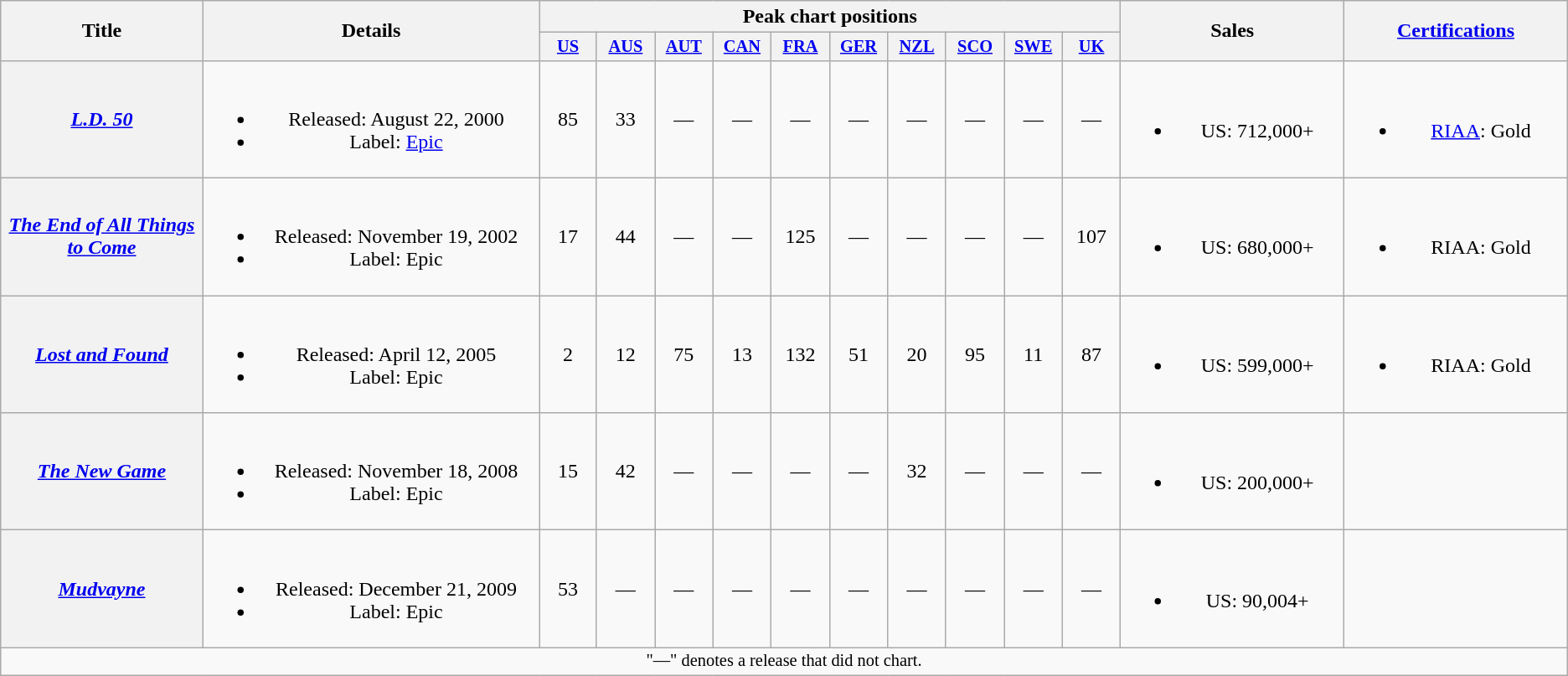<table class="wikitable plainrowheaders" style="text-align:center;" border="1">
<tr>
<th scope="col" rowspan="2" style="width:10em;">Title</th>
<th scope="col" rowspan="2" style="width:17em;">Details</th>
<th scope="col" colspan="10">Peak chart positions</th>
<th scope="col" rowspan="2" style="width:11em;">Sales</th>
<th scope="col" rowspan="2" style="width:11em;"><a href='#'>Certifications</a></th>
</tr>
<tr>
<th style="width:3em;font-size:85%"><a href='#'>US</a><br></th>
<th style="width:3em;font-size:85%"><a href='#'>AUS</a><br></th>
<th style="width:3em;font-size:85%"><a href='#'>AUT</a><br></th>
<th style="width:3em;font-size:85%"><a href='#'>CAN</a><br></th>
<th style="width:3em;font-size:85%"><a href='#'>FRA</a><br></th>
<th style="width:3em;font-size:85%"><a href='#'>GER</a><br></th>
<th style="width:3em;font-size:85%"><a href='#'>NZL</a><br></th>
<th style="width:3em;font-size:85%"><a href='#'>SCO</a><br></th>
<th style="width:3em;font-size:85%"><a href='#'>SWE</a><br></th>
<th style="width:3em;font-size:85%"><a href='#'>UK</a><br></th>
</tr>
<tr>
<th scope="row"><em><a href='#'>L.D. 50</a></em></th>
<td><br><ul><li>Released: August 22, 2000</li><li>Label: <a href='#'>Epic</a></li></ul></td>
<td>85</td>
<td>33</td>
<td>—</td>
<td>—</td>
<td>—</td>
<td>—</td>
<td>—</td>
<td>—</td>
<td>—</td>
<td>—</td>
<td><br><ul><li>US: 712,000+</li></ul></td>
<td><br><ul><li><a href='#'>RIAA</a>: Gold</li></ul></td>
</tr>
<tr>
<th scope="row"><em><a href='#'>The End of All Things to Come</a></em></th>
<td><br><ul><li>Released: November 19, 2002</li><li>Label: Epic</li></ul></td>
<td>17</td>
<td>44</td>
<td>—</td>
<td>—</td>
<td>125</td>
<td>—</td>
<td>—</td>
<td>—</td>
<td>—</td>
<td>107</td>
<td><br><ul><li>US: 680,000+</li></ul></td>
<td><br><ul><li>RIAA: Gold</li></ul></td>
</tr>
<tr>
<th scope="row"><em><a href='#'>Lost and Found</a></em></th>
<td><br><ul><li>Released: April 12, 2005</li><li>Label: Epic</li></ul></td>
<td>2</td>
<td>12</td>
<td>75</td>
<td>13</td>
<td>132</td>
<td>51</td>
<td>20</td>
<td>95</td>
<td>11</td>
<td>87</td>
<td><br><ul><li>US: 599,000+</li></ul></td>
<td><br><ul><li>RIAA: Gold</li></ul></td>
</tr>
<tr>
<th scope="row"><em><a href='#'>The New Game</a></em></th>
<td><br><ul><li>Released: November 18, 2008</li><li>Label: Epic</li></ul></td>
<td>15</td>
<td>42</td>
<td>—</td>
<td>—</td>
<td>—</td>
<td>—</td>
<td>32</td>
<td>—</td>
<td>—</td>
<td>—</td>
<td><br><ul><li>US: 200,000+</li></ul></td>
<td></td>
</tr>
<tr>
<th scope="row"><em><a href='#'>Mudvayne</a></em></th>
<td><br><ul><li>Released: December 21, 2009</li><li>Label: Epic</li></ul></td>
<td>53</td>
<td>—</td>
<td>—</td>
<td>—</td>
<td>—</td>
<td>—</td>
<td>—</td>
<td>—</td>
<td>—</td>
<td>—</td>
<td><br><ul><li>US: 90,004+</li></ul></td>
<td></td>
</tr>
<tr>
<td colspan="16" align="center" style="font-size: 85%">"—" denotes a release that did not chart.</td>
</tr>
</table>
